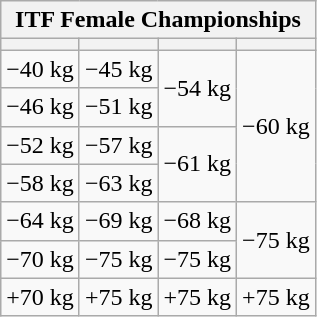<table class="wikitable" style="float:left;">
<tr>
<th colspan=4>ITF Female Championships</th>
</tr>
<tr>
<th></th>
<th></th>
<th></th>
<th></th>
</tr>
<tr>
<td>−40 kg</td>
<td>−45 kg</td>
<td rowspan=2>−54 kg</td>
<td rowspan=4>−60 kg</td>
</tr>
<tr>
<td>−46 kg</td>
<td>−51 kg</td>
</tr>
<tr>
<td>−52 kg</td>
<td>−57 kg</td>
<td rowspan=2>−61 kg</td>
</tr>
<tr>
<td>−58 kg</td>
<td>−63 kg</td>
</tr>
<tr>
<td>−64 kg</td>
<td>−69 kg</td>
<td>−68 kg</td>
<td rowspan=2>−75 kg</td>
</tr>
<tr>
<td>−70 kg</td>
<td>−75 kg</td>
<td>−75 kg</td>
</tr>
<tr>
<td>+70 kg</td>
<td>+75 kg</td>
<td>+75 kg</td>
<td>+75 kg</td>
</tr>
</table>
